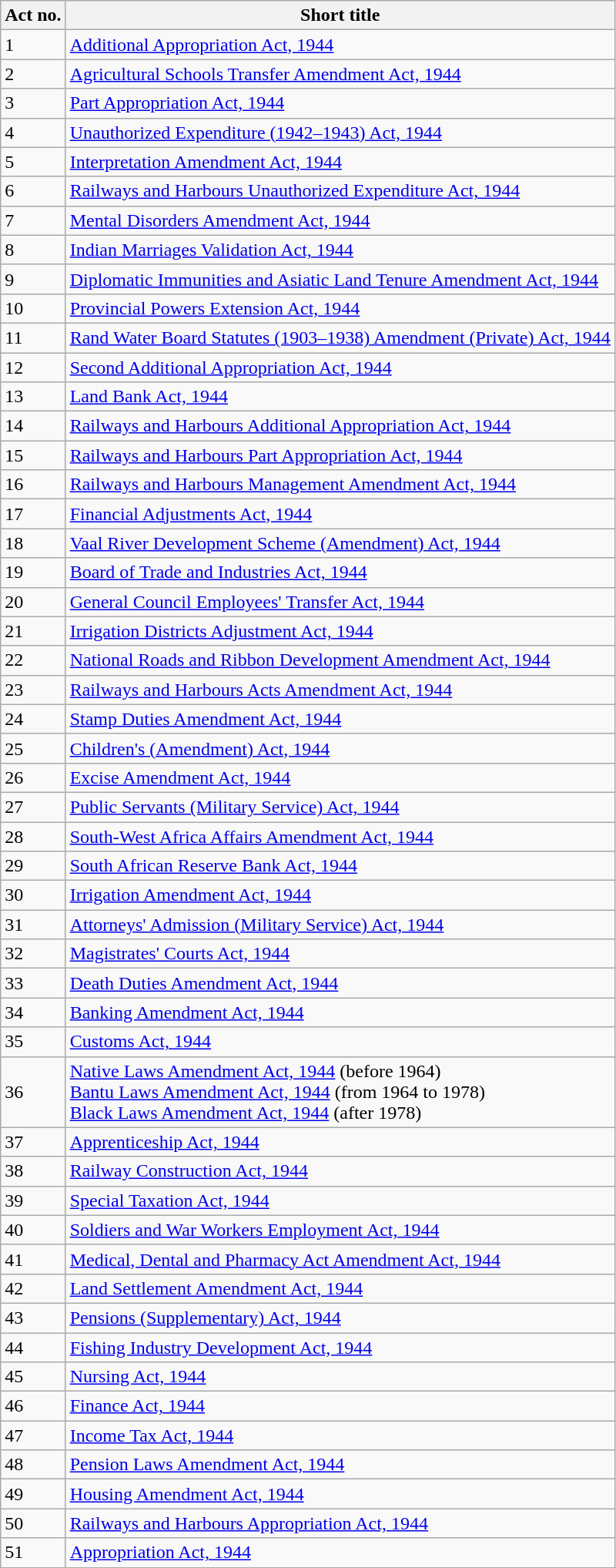<table class="wikitable sortable">
<tr>
<th>Act no.</th>
<th>Short title</th>
</tr>
<tr>
<td>1</td>
<td><a href='#'>Additional Appropriation Act, 1944</a></td>
</tr>
<tr>
<td>2</td>
<td><a href='#'>Agricultural Schools Transfer Amendment Act, 1944</a></td>
</tr>
<tr>
<td>3</td>
<td><a href='#'>Part Appropriation Act, 1944</a></td>
</tr>
<tr>
<td>4</td>
<td><a href='#'>Unauthorized Expenditure (1942–1943) Act, 1944</a></td>
</tr>
<tr>
<td>5</td>
<td><a href='#'>Interpretation Amendment Act, 1944</a></td>
</tr>
<tr>
<td>6</td>
<td><a href='#'>Railways and Harbours Unauthorized Expenditure Act, 1944</a></td>
</tr>
<tr>
<td>7</td>
<td><a href='#'>Mental Disorders Amendment Act, 1944</a></td>
</tr>
<tr>
<td>8</td>
<td><a href='#'>Indian Marriages Validation Act, 1944</a></td>
</tr>
<tr>
<td>9</td>
<td><a href='#'>Diplomatic Immunities and Asiatic Land Tenure Amendment Act, 1944</a></td>
</tr>
<tr>
<td>10</td>
<td><a href='#'>Provincial Powers Extension Act, 1944</a></td>
</tr>
<tr>
<td>11</td>
<td><a href='#'>Rand Water Board Statutes (1903–1938) Amendment (Private) Act, 1944</a></td>
</tr>
<tr>
<td>12</td>
<td><a href='#'>Second Additional Appropriation Act, 1944</a></td>
</tr>
<tr>
<td>13</td>
<td><a href='#'>Land Bank Act, 1944</a></td>
</tr>
<tr>
<td>14</td>
<td><a href='#'>Railways and Harbours Additional Appropriation Act, 1944</a></td>
</tr>
<tr>
<td>15</td>
<td><a href='#'>Railways and Harbours Part Appropriation Act, 1944</a></td>
</tr>
<tr>
<td>16</td>
<td><a href='#'>Railways and Harbours Management Amendment Act, 1944</a></td>
</tr>
<tr>
<td>17</td>
<td><a href='#'>Financial Adjustments Act, 1944</a></td>
</tr>
<tr>
<td>18</td>
<td><a href='#'>Vaal River Development Scheme (Amendment) Act, 1944</a></td>
</tr>
<tr>
<td>19</td>
<td><a href='#'>Board of Trade and Industries Act, 1944</a></td>
</tr>
<tr>
<td>20</td>
<td><a href='#'>General Council Employees' Transfer Act, 1944</a></td>
</tr>
<tr>
<td>21</td>
<td><a href='#'>Irrigation Districts Adjustment Act, 1944</a></td>
</tr>
<tr>
<td>22</td>
<td><a href='#'>National Roads and Ribbon Development Amendment Act, 1944</a></td>
</tr>
<tr>
<td>23</td>
<td><a href='#'>Railways and Harbours Acts Amendment Act, 1944</a></td>
</tr>
<tr>
<td>24</td>
<td><a href='#'>Stamp Duties Amendment Act, 1944</a></td>
</tr>
<tr>
<td>25</td>
<td><a href='#'>Children's (Amendment) Act, 1944</a></td>
</tr>
<tr>
<td>26</td>
<td><a href='#'>Excise Amendment Act, 1944</a></td>
</tr>
<tr>
<td>27</td>
<td><a href='#'>Public Servants (Military Service) Act, 1944</a></td>
</tr>
<tr>
<td>28</td>
<td><a href='#'>South-West Africa Affairs Amendment Act, 1944</a></td>
</tr>
<tr>
<td>29</td>
<td><a href='#'>South African Reserve Bank Act, 1944</a></td>
</tr>
<tr>
<td>30</td>
<td><a href='#'>Irrigation Amendment Act, 1944</a></td>
</tr>
<tr>
<td>31</td>
<td><a href='#'>Attorneys' Admission (Military Service) Act, 1944</a></td>
</tr>
<tr>
<td>32</td>
<td><a href='#'>Magistrates' Courts Act, 1944</a></td>
</tr>
<tr>
<td>33</td>
<td><a href='#'>Death Duties Amendment Act, 1944</a></td>
</tr>
<tr>
<td>34</td>
<td><a href='#'>Banking Amendment Act, 1944</a></td>
</tr>
<tr>
<td>35</td>
<td><a href='#'>Customs Act, 1944</a></td>
</tr>
<tr>
<td>36</td>
<td><a href='#'>Native Laws Amendment Act, 1944</a> (before 1964) <br><a href='#'>Bantu Laws Amendment Act, 1944</a> (from 1964 to 1978) <br><a href='#'>Black Laws Amendment Act, 1944</a> (after 1978)</td>
</tr>
<tr>
<td>37</td>
<td><a href='#'>Apprenticeship Act, 1944</a></td>
</tr>
<tr>
<td>38</td>
<td><a href='#'>Railway Construction Act, 1944</a></td>
</tr>
<tr>
<td>39</td>
<td><a href='#'>Special Taxation Act, 1944</a></td>
</tr>
<tr>
<td>40</td>
<td><a href='#'>Soldiers and War Workers Employment Act, 1944</a></td>
</tr>
<tr>
<td>41</td>
<td><a href='#'>Medical, Dental and Pharmacy Act Amendment Act, 1944</a></td>
</tr>
<tr>
<td>42</td>
<td><a href='#'>Land Settlement Amendment Act, 1944</a></td>
</tr>
<tr>
<td>43</td>
<td><a href='#'>Pensions (Supplementary) Act, 1944</a></td>
</tr>
<tr>
<td>44</td>
<td><a href='#'>Fishing Industry Development Act, 1944</a></td>
</tr>
<tr>
<td>45</td>
<td><a href='#'>Nursing Act, 1944</a></td>
</tr>
<tr>
<td>46</td>
<td><a href='#'>Finance Act, 1944</a></td>
</tr>
<tr>
<td>47</td>
<td><a href='#'>Income Tax Act, 1944</a></td>
</tr>
<tr>
<td>48</td>
<td><a href='#'>Pension Laws Amendment Act, 1944</a></td>
</tr>
<tr>
<td>49</td>
<td><a href='#'>Housing Amendment Act, 1944</a></td>
</tr>
<tr>
<td>50</td>
<td><a href='#'>Railways and Harbours Appropriation Act, 1944</a></td>
</tr>
<tr>
<td>51</td>
<td><a href='#'>Appropriation Act, 1944</a></td>
</tr>
</table>
